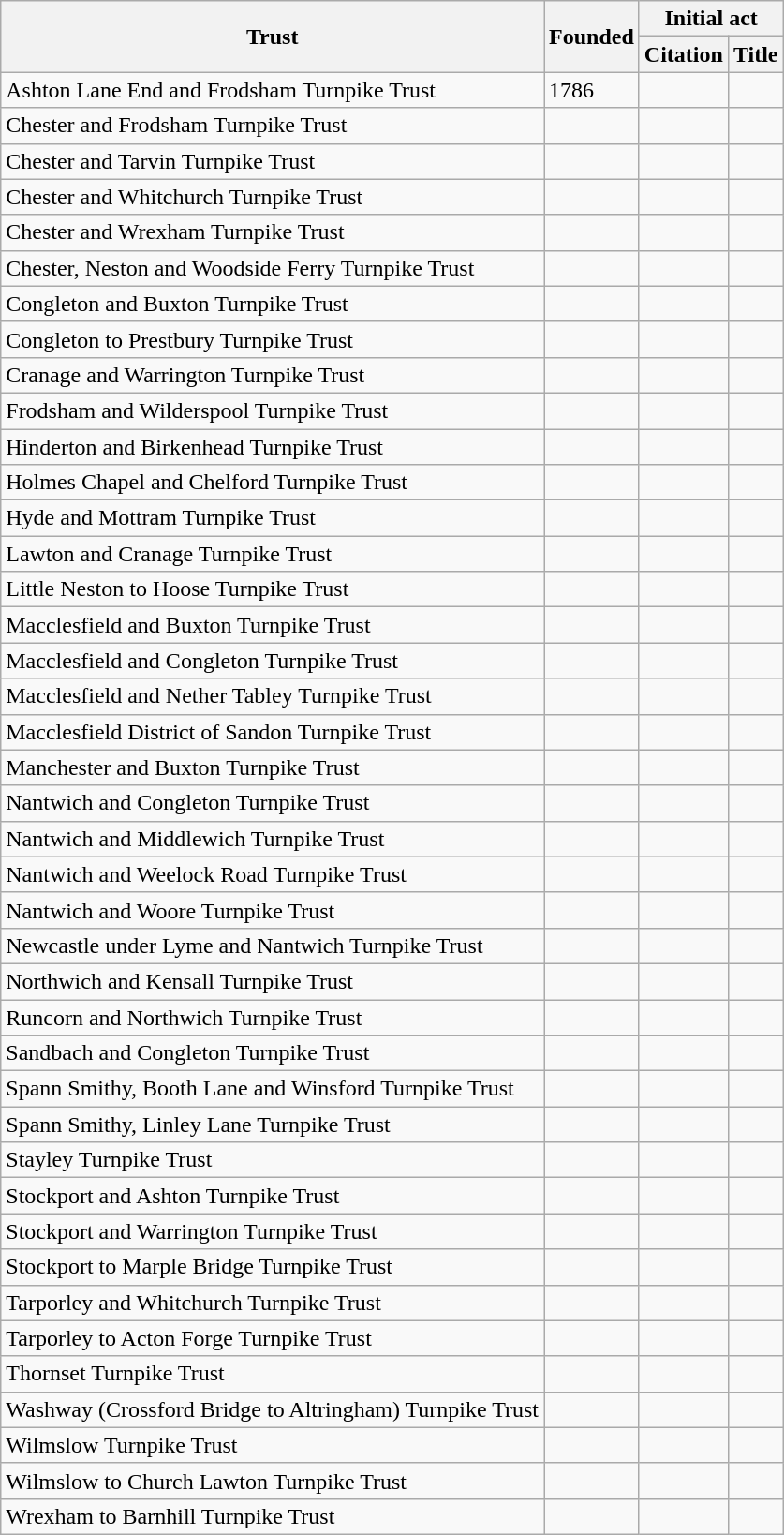<table class="wikitable sortable">
<tr>
<th rowspan=2>Trust</th>
<th rowspan=2>Founded</th>
<th colspan=2>Initial act</th>
</tr>
<tr>
<th>Citation</th>
<th>Title</th>
</tr>
<tr>
<td>Ashton Lane End and Frodsham Turnpike Trust</td>
<td>1786</td>
<td></td>
<td></td>
</tr>
<tr>
<td>Chester and Frodsham Turnpike Trust</td>
<td></td>
<td></td>
<td></td>
</tr>
<tr>
<td>Chester and Tarvin Turnpike Trust</td>
<td></td>
<td></td>
<td></td>
</tr>
<tr>
<td>Chester and Whitchurch Turnpike Trust</td>
<td></td>
<td></td>
<td></td>
</tr>
<tr>
<td>Chester and Wrexham Turnpike Trust</td>
<td></td>
<td></td>
<td></td>
</tr>
<tr>
<td>Chester, Neston and Woodside Ferry Turnpike Trust</td>
<td></td>
<td></td>
<td></td>
</tr>
<tr>
<td>Congleton and Buxton Turnpike Trust</td>
<td></td>
<td></td>
<td></td>
</tr>
<tr>
<td>Congleton to Prestbury Turnpike Trust</td>
<td></td>
<td></td>
<td></td>
</tr>
<tr>
<td>Cranage and Warrington Turnpike Trust</td>
<td></td>
<td></td>
<td></td>
</tr>
<tr>
<td>Frodsham and Wilderspool Turnpike Trust</td>
<td></td>
<td></td>
<td></td>
</tr>
<tr>
<td>Hinderton and Birkenhead Turnpike Trust</td>
<td></td>
<td></td>
<td></td>
</tr>
<tr>
<td>Holmes Chapel and Chelford Turnpike Trust</td>
<td></td>
<td></td>
<td></td>
</tr>
<tr>
<td>Hyde and Mottram Turnpike Trust</td>
<td></td>
<td></td>
<td></td>
</tr>
<tr>
<td>Lawton and Cranage Turnpike Trust</td>
<td></td>
<td></td>
<td></td>
</tr>
<tr>
<td>Little Neston to Hoose Turnpike Trust</td>
<td></td>
<td></td>
<td></td>
</tr>
<tr>
<td>Macclesfield and Buxton Turnpike Trust</td>
<td></td>
<td></td>
<td></td>
</tr>
<tr>
<td>Macclesfield and Congleton Turnpike Trust</td>
<td></td>
<td></td>
<td></td>
</tr>
<tr>
<td>Macclesfield and Nether Tabley Turnpike Trust</td>
<td></td>
<td></td>
<td></td>
</tr>
<tr>
<td>Macclesfield District of Sandon Turnpike Trust</td>
<td></td>
<td></td>
<td></td>
</tr>
<tr>
<td>Manchester and Buxton Turnpike Trust</td>
<td></td>
<td></td>
<td></td>
</tr>
<tr>
<td>Nantwich and Congleton Turnpike Trust</td>
<td></td>
<td></td>
<td></td>
</tr>
<tr>
<td>Nantwich and Middlewich Turnpike Trust</td>
<td></td>
<td></td>
<td></td>
</tr>
<tr>
<td>Nantwich and Weelock Road Turnpike Trust</td>
<td></td>
<td></td>
<td></td>
</tr>
<tr>
<td>Nantwich and Woore Turnpike Trust</td>
<td></td>
<td></td>
<td></td>
</tr>
<tr>
<td>Newcastle under Lyme and Nantwich Turnpike Trust</td>
<td></td>
<td></td>
<td></td>
</tr>
<tr>
<td>Northwich and Kensall Turnpike Trust</td>
<td></td>
<td></td>
<td></td>
</tr>
<tr>
<td>Runcorn and Northwich Turnpike Trust</td>
<td></td>
<td></td>
<td></td>
</tr>
<tr>
<td>Sandbach and Congleton Turnpike Trust</td>
<td></td>
<td></td>
<td></td>
</tr>
<tr>
<td>Spann Smithy, Booth Lane and Winsford Turnpike Trust</td>
<td></td>
<td></td>
<td></td>
</tr>
<tr>
<td>Spann Smithy, Linley Lane Turnpike Trust</td>
<td></td>
<td></td>
<td></td>
</tr>
<tr>
<td>Stayley Turnpike Trust</td>
<td></td>
<td></td>
<td></td>
</tr>
<tr>
<td>Stockport and Ashton Turnpike Trust</td>
<td></td>
<td></td>
<td></td>
</tr>
<tr>
<td>Stockport and Warrington Turnpike Trust</td>
<td></td>
<td></td>
<td></td>
</tr>
<tr>
<td>Stockport to Marple Bridge Turnpike Trust</td>
<td></td>
<td></td>
<td></td>
</tr>
<tr>
<td>Tarporley and Whitchurch Turnpike Trust</td>
<td></td>
<td></td>
<td></td>
</tr>
<tr>
<td>Tarporley to Acton Forge Turnpike Trust</td>
<td></td>
<td></td>
<td></td>
</tr>
<tr>
<td>Thornset Turnpike Trust</td>
<td></td>
<td></td>
<td></td>
</tr>
<tr>
<td>Washway (Crossford Bridge to Altringham) Turnpike Trust</td>
<td></td>
<td></td>
<td></td>
</tr>
<tr>
<td>Wilmslow Turnpike Trust</td>
<td></td>
<td></td>
<td></td>
</tr>
<tr>
<td>Wilmslow to Church Lawton Turnpike Trust</td>
<td></td>
<td></td>
<td></td>
</tr>
<tr>
<td>Wrexham to Barnhill Turnpike Trust</td>
<td></td>
<td></td>
<td></td>
</tr>
</table>
